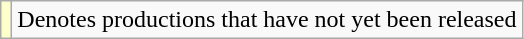<table class="wikitable plainrowheaders">
<tr>
<td style="background:#ffc;"></td>
<td>Denotes productions that have not yet been released</td>
</tr>
</table>
